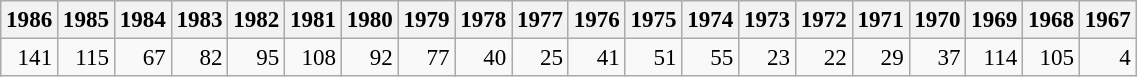<table class="wikitable" style="text-align: right; font-size: 96%;">
<tr>
<th>1986</th>
<th>1985</th>
<th>1984</th>
<th>1983</th>
<th>1982</th>
<th>1981</th>
<th>1980</th>
<th>1979</th>
<th>1978</th>
<th>1977</th>
<th>1976</th>
<th>1975</th>
<th>1974</th>
<th>1973</th>
<th>1972</th>
<th>1971</th>
<th>1970</th>
<th>1969</th>
<th>1968</th>
<th>1967</th>
</tr>
<tr>
<td>141</td>
<td>115</td>
<td>67</td>
<td>82</td>
<td>95</td>
<td>108</td>
<td>92</td>
<td>77</td>
<td>40</td>
<td>25</td>
<td>41</td>
<td>51</td>
<td>55</td>
<td>23</td>
<td>22</td>
<td>29</td>
<td>37</td>
<td>114</td>
<td>105</td>
<td>4</td>
</tr>
</table>
